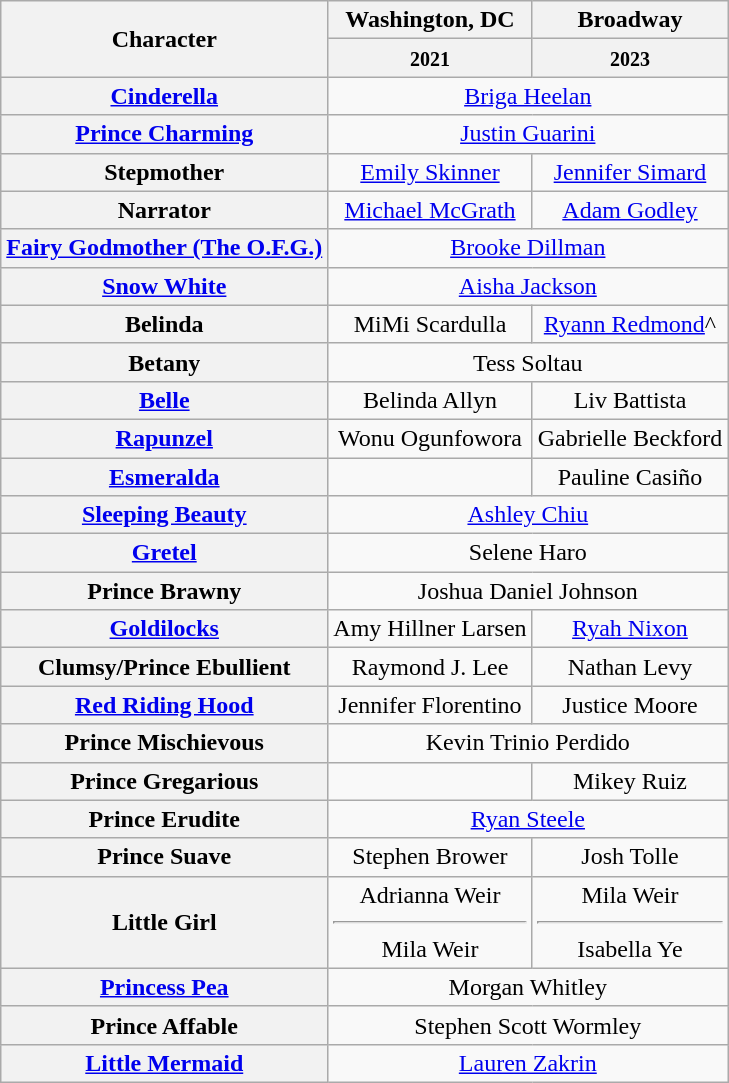<table class="wikitable" style="width:100;">
<tr>
<th rowspan="2">Character</th>
<th>Washington, DC</th>
<th>Broadway</th>
</tr>
<tr>
<th><small>2021</small></th>
<th><small>2023</small></th>
</tr>
<tr>
<th><a href='#'>Cinderella</a></th>
<td colspan="2" align="center"><a href='#'>Briga Heelan</a></td>
</tr>
<tr>
<th><a href='#'>Prince Charming</a></th>
<td colspan="2" align="center"><a href='#'>Justin Guarini</a></td>
</tr>
<tr>
<th>Stepmother</th>
<td align="center"><a href='#'>Emily Skinner</a></td>
<td align="center"><a href='#'>Jennifer Simard</a></td>
</tr>
<tr>
<th>Narrator</th>
<td align="center"><a href='#'>Michael McGrath</a></td>
<td align="center"><a href='#'>Adam Godley</a></td>
</tr>
<tr>
<th><a href='#'>Fairy Godmother (The O.F.G.)</a></th>
<td colspan="2" align="center"><a href='#'>Brooke Dillman</a></td>
</tr>
<tr>
<th><a href='#'>Snow White</a></th>
<td colspan="2" align="center"><a href='#'>Aisha Jackson</a></td>
</tr>
<tr>
<th>Belinda</th>
<td align="center">MiMi Scardulla</td>
<td align="center"><a href='#'>Ryann Redmond</a>^</td>
</tr>
<tr>
<th>Betany</th>
<td colspan="2" align="center">Tess Soltau</td>
</tr>
<tr>
<th><a href='#'>Belle</a></th>
<td align="center">Belinda Allyn</td>
<td align="center">Liv Battista</td>
</tr>
<tr>
<th><a href='#'>Rapunzel</a></th>
<td align="center">Wonu Ogunfowora</td>
<td align="center">Gabrielle Beckford</td>
</tr>
<tr>
<th><a href='#'>Esmeralda</a></th>
<td align="center"></td>
<td align="center">Pauline Casiño</td>
</tr>
<tr>
<th><a href='#'>Sleeping Beauty</a></th>
<td colspan="2" align="center"><a href='#'>Ashley Chiu</a></td>
</tr>
<tr>
<th><a href='#'>Gretel</a></th>
<td colspan="2" align="center">Selene Haro</td>
</tr>
<tr>
<th>Prince Brawny</th>
<td colspan="2" align="center">Joshua Daniel Johnson</td>
</tr>
<tr>
<th><a href='#'>Goldilocks</a></th>
<td align="center">Amy Hillner Larsen</td>
<td align="center"><a href='#'>Ryah Nixon</a></td>
</tr>
<tr>
<th>Clumsy/Prince Ebullient</th>
<td align="center">Raymond J. Lee</td>
<td align="center">Nathan Levy</td>
</tr>
<tr>
<th><a href='#'>Red Riding Hood</a></th>
<td align="center">Jennifer Florentino</td>
<td align="center">Justice Moore</td>
</tr>
<tr>
<th>Prince Mischievous</th>
<td colspan="2" align="center">Kevin Trinio Perdido</td>
</tr>
<tr>
<th>Prince Gregarious</th>
<td align="center"></td>
<td align="center">Mikey Ruiz</td>
</tr>
<tr>
<th>Prince Erudite</th>
<td colspan="2" align="center"><a href='#'>Ryan Steele</a></td>
</tr>
<tr>
<th>Prince Suave</th>
<td align="center">Stephen Brower</td>
<td align="center">Josh Tolle</td>
</tr>
<tr>
<th>Little Girl</th>
<td align="center">Adrianna Weir<hr>Mila Weir</td>
<td align="center">Mila Weir<hr>Isabella Ye</td>
</tr>
<tr>
<th><a href='#'>Princess Pea</a></th>
<td colspan="2" align="center">Morgan Whitley</td>
</tr>
<tr>
<th>Prince Affable</th>
<td colspan="2" align="center">Stephen Scott Wormley</td>
</tr>
<tr>
<th><a href='#'>Little Mermaid</a></th>
<td colspan="2" align="center"><a href='#'>Lauren Zakrin</a></td>
</tr>
</table>
